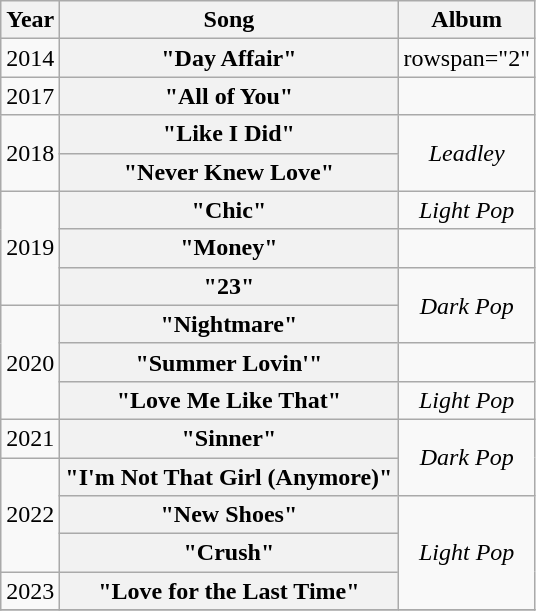<table class="wikitable plainrowheaders" style=text-align:center;>
<tr>
<th>Year</th>
<th>Song</th>
<th>Album</th>
</tr>
<tr>
<td>2014</td>
<th scope="row">"Day Affair"</th>
<td>rowspan="2" </td>
</tr>
<tr>
<td>2017</td>
<th scope="row">"All of You"</th>
</tr>
<tr>
<td rowspan="2">2018</td>
<th scope="row">"Like I Did"</th>
<td rowspan="2"><em>Leadley</em></td>
</tr>
<tr>
<th scope="row">"Never Knew Love"</th>
</tr>
<tr>
<td rowspan="3">2019</td>
<th scope="row">"Chic"</th>
<td><em>Light Pop</em></td>
</tr>
<tr>
<th scope="row">"Money"</th>
<td></td>
</tr>
<tr>
<th scope="row">"23"</th>
<td rowspan="2"><em>Dark Pop</em></td>
</tr>
<tr>
<td rowspan="3">2020</td>
<th scope="row">"Nightmare"</th>
</tr>
<tr>
<th scope="row">"Summer Lovin'"</th>
<td></td>
</tr>
<tr>
<th scope="row">"Love Me Like That"</th>
<td><em>Light Pop</em></td>
</tr>
<tr>
<td>2021</td>
<th scope="row">"Sinner"</th>
<td rowspan="2"><em>Dark Pop</em></td>
</tr>
<tr>
<td rowspan="3">2022</td>
<th scope="row">"I'm Not That Girl (Anymore)"</th>
</tr>
<tr>
<th scope="row">"New Shoes"</th>
<td rowspan="3"><em>Light Pop</em></td>
</tr>
<tr>
<th scope="row">"Crush"</th>
</tr>
<tr>
<td>2023</td>
<th scope="row">"Love for the Last Time"</th>
</tr>
<tr>
</tr>
</table>
